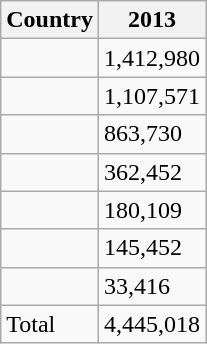<table class="wikitable sortable collapsible collapsed">
<tr>
<th>Country</th>
<th>2013</th>
</tr>
<tr>
<td></td>
<td>1,412,980</td>
</tr>
<tr>
<td></td>
<td>1,107,571</td>
</tr>
<tr>
<td></td>
<td>863,730</td>
</tr>
<tr>
<td></td>
<td>362,452</td>
</tr>
<tr>
<td></td>
<td>180,109</td>
</tr>
<tr>
<td></td>
<td>145,452</td>
</tr>
<tr>
<td></td>
<td>33,416</td>
</tr>
<tr>
<td>Total</td>
<td>4,445,018</td>
</tr>
</table>
